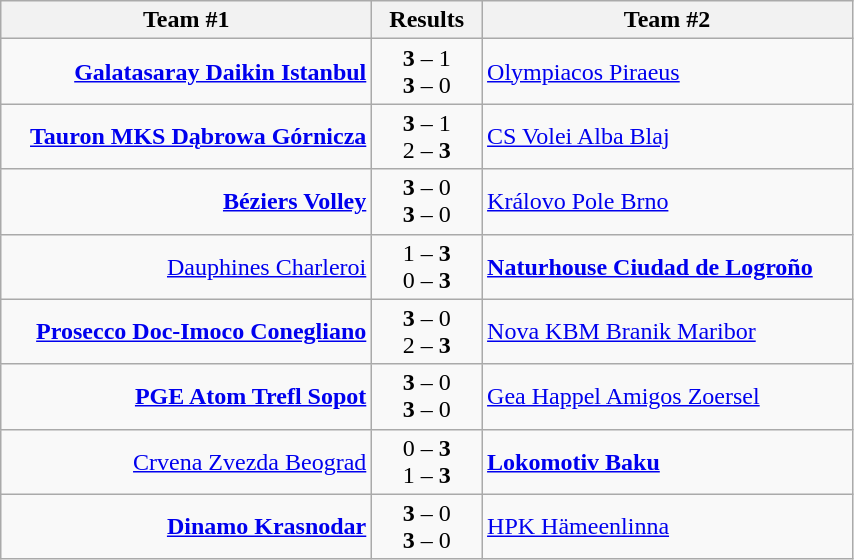<table class="wikitable" style="border-collapse: collapse;">
<tr>
<th align="right" width="240">Team #1</th>
<th>  Results  </th>
<th align="left" width="240">Team #2</th>
</tr>
<tr>
<td align="right"><strong><a href='#'>Galatasaray Daikin Istanbul</a></strong> </td>
<td align="center"><strong>3</strong> – 1 <br> <strong>3</strong> – 0</td>
<td> <a href='#'>Olympiacos Piraeus</a></td>
</tr>
<tr>
<td align="right"><strong><a href='#'>Tauron MKS Dąbrowa Górnicza</a></strong> </td>
<td align="center"><strong>3</strong> – 1 <br> 2 – <strong>3</strong></td>
<td> <a href='#'>CS Volei Alba Blaj</a></td>
</tr>
<tr>
<td align="right"><strong><a href='#'>Béziers Volley</a></strong> </td>
<td align="center"><strong>3</strong> – 0 <br> <strong>3</strong> – 0</td>
<td> <a href='#'>Královo Pole Brno</a></td>
</tr>
<tr>
<td align="right"><a href='#'>Dauphines Charleroi</a> </td>
<td align="center">1 – <strong>3</strong> <br> 0 – <strong>3</strong></td>
<td> <strong><a href='#'>Naturhouse Ciudad de Logroño</a></strong></td>
</tr>
<tr>
<td align="right"><strong><a href='#'>Prosecco Doc-Imoco Conegliano</a></strong> </td>
<td align="center"><strong>3</strong> – 0 <br> 2 – <strong>3</strong></td>
<td> <a href='#'>Nova KBM Branik Maribor</a></td>
</tr>
<tr>
<td align="right"><strong><a href='#'>PGE Atom Trefl Sopot</a></strong> </td>
<td align="center"><strong>3</strong> – 0 <br> <strong>3</strong> – 0</td>
<td> <a href='#'>Gea Happel Amigos Zoersel</a></td>
</tr>
<tr>
<td align="right"><a href='#'>Crvena Zvezda Beograd</a> </td>
<td align="center">0 – <strong>3</strong> <br> 1 – <strong>3</strong></td>
<td> <strong><a href='#'>Lokomotiv Baku</a></strong></td>
</tr>
<tr>
<td align="right"><strong><a href='#'>Dinamo Krasnodar</a></strong> </td>
<td align="center"><strong>3</strong> – 0 <br> <strong>3</strong> – 0</td>
<td> <a href='#'>HPK Hämeenlinna</a></td>
</tr>
</table>
